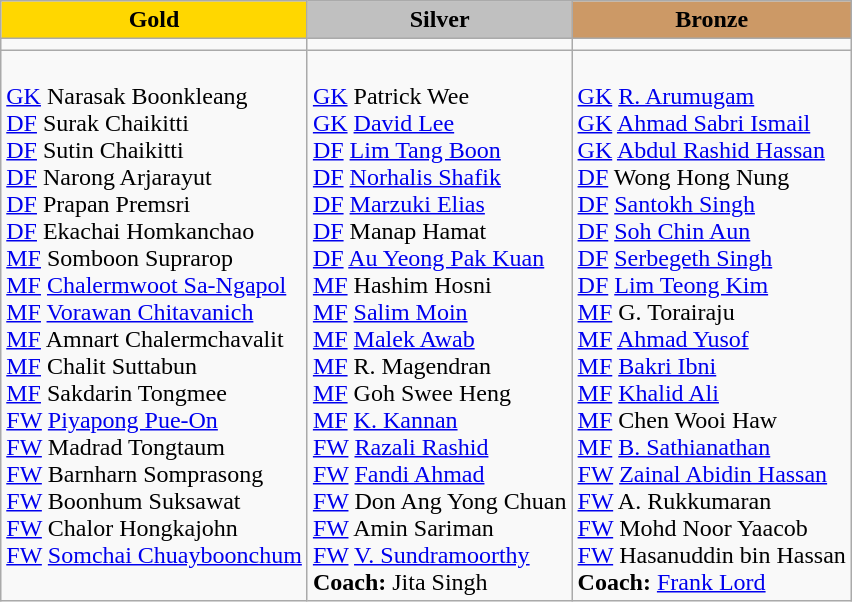<table class="wikitable">
<tr>
<th style="background: gold">Gold</th>
<th style="background: silver">Silver</th>
<th style="background: #cc9966">Bronze</th>
</tr>
<tr>
<td align="center"></td>
<td align="center"></td>
<td align="center"></td>
</tr>
<tr>
<td valign=top><br><a href='#'>GK</a> Narasak Boonkleang<br>
<a href='#'>DF</a> Surak Chaikitti<br>
<a href='#'>DF</a> Sutin Chaikitti<br>
<a href='#'>DF</a> Narong Arjarayut <br>
<a href='#'>DF</a> Prapan Premsri <br>
<a href='#'>DF</a> Ekachai Homkanchao <br>
<a href='#'>MF</a> Somboon Suprarop<br>
<a href='#'>MF</a> <a href='#'>Chalermwoot Sa-Ngapol</a> <br>
<a href='#'>MF</a> <a href='#'>Vorawan Chitavanich</a><br>
<a href='#'>MF</a> Amnart Chalermchavalit<br>
<a href='#'>MF</a> Chalit Suttabun<br>
<a href='#'>MF</a> Sakdarin Tongmee<br>
<a href='#'>FW</a> <a href='#'>Piyapong Pue-On</a><br>
<a href='#'>FW</a> Madrad Tongtaum<br>
<a href='#'>FW</a> Barnharn Somprasong<br>
<a href='#'>FW</a> Boonhum Suksawat<br>
<a href='#'>FW</a> Chalor Hongkajohn<br>
<a href='#'>FW</a> <a href='#'>Somchai Chuayboonchum</a><br></td>
<td valign="top"><br><a href='#'>GK</a> Patrick Wee<br>
<a href='#'>GK</a> <a href='#'>David Lee</a><br>
<a href='#'>DF</a> <a href='#'>Lim Tang Boon</a><br>
<a href='#'>DF</a> <a href='#'>Norhalis Shafik</a><br>
<a href='#'>DF</a> <a href='#'>Marzuki Elias</a><br>
<a href='#'>DF</a> Manap Hamat<br>
<a href='#'>DF</a> <a href='#'>Au Yeong Pak Kuan</a><br>
<a href='#'>MF</a> Hashim Hosni<br>
<a href='#'>MF</a> <a href='#'>Salim Moin</a><br>
<a href='#'>MF</a> <a href='#'>Malek Awab</a><br>
<a href='#'>MF</a> R. Magendran<br>
<a href='#'>MF</a> Goh Swee Heng<br>
<a href='#'>MF</a> <a href='#'>K. Kannan</a><br>
<a href='#'>FW</a> <a href='#'>Razali Rashid</a><br>
<a href='#'>FW</a> <a href='#'>Fandi Ahmad</a><br>
<a href='#'>FW</a> Don Ang Yong Chuan<br>
<a href='#'>FW</a> Amin Sariman<br>
<a href='#'>FW</a> <a href='#'>V. Sundramoorthy</a><br>
<strong>Coach:</strong> Jita Singh <br></td>
<td valign=top><br><a href='#'>GK</a> <a href='#'>R. Arumugam</a><br>
<a href='#'>GK</a> <a href='#'>Ahmad Sabri Ismail</a> <br>
<a href='#'>GK</a> <a href='#'>Abdul Rashid Hassan</a><br>
<a href='#'>DF</a> Wong Hong Nung<br>
<a href='#'>DF</a> <a href='#'>Santokh Singh</a><br>
<a href='#'>DF</a> <a href='#'>Soh Chin Aun</a><br>
<a href='#'>DF</a> <a href='#'>Serbegeth Singh</a><br>
<a href='#'>DF</a> <a href='#'>Lim Teong Kim</a><br>
<a href='#'>MF</a> G. Torairaju<br>
<a href='#'>MF</a> <a href='#'>Ahmad Yusof</a><br>
<a href='#'>MF</a> <a href='#'>Bakri Ibni</a><br>
<a href='#'>MF</a> <a href='#'>Khalid Ali</a><br>
<a href='#'>MF</a> Chen Wooi Haw<br>
<a href='#'>MF</a> <a href='#'>B. Sathianathan</a><br>
<a href='#'>FW</a> <a href='#'>Zainal Abidin Hassan</a><br>
<a href='#'>FW</a> A. Rukkumaran <br>
<a href='#'>FW</a> Mohd Noor Yaacob <br>
<a href='#'>FW</a> Hasanuddin bin Hassan<br>
<strong>Coach:</strong> <a href='#'>Frank Lord</a> <br></td>
</tr>
</table>
